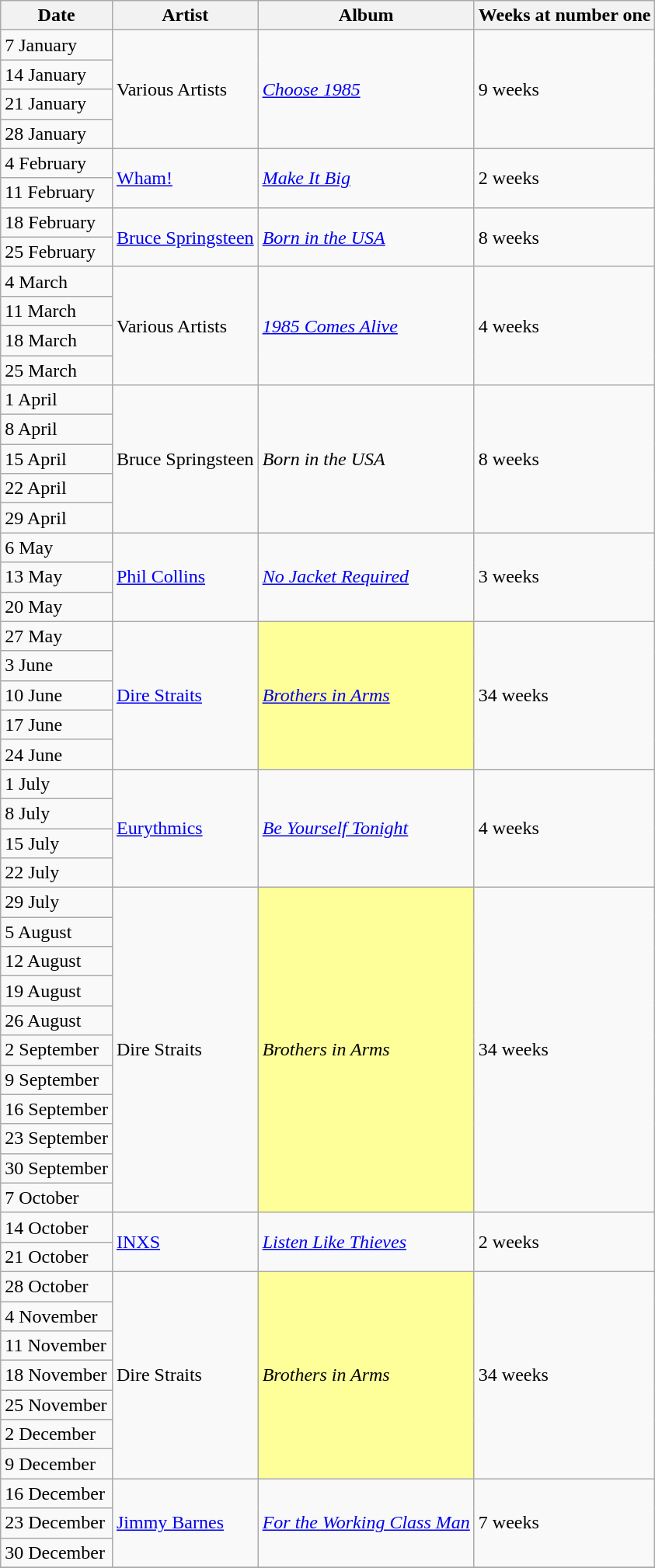<table class="wikitable">
<tr>
<th>Date</th>
<th>Artist</th>
<th>Album</th>
<th>Weeks at number one</th>
</tr>
<tr>
<td>7 January</td>
<td rowspan="4">Various Artists</td>
<td rowspan="4"><em><a href='#'>Choose 1985</a></em></td>
<td rowspan="4">9 weeks</td>
</tr>
<tr>
<td>14 January</td>
</tr>
<tr>
<td>21 January</td>
</tr>
<tr>
<td>28 January</td>
</tr>
<tr>
<td>4 February</td>
<td rowspan="2"><a href='#'>Wham!</a></td>
<td rowspan="2"><em><a href='#'>Make It Big</a></em></td>
<td rowspan="2">2 weeks</td>
</tr>
<tr>
<td>11 February</td>
</tr>
<tr>
<td>18 February</td>
<td rowspan="2"><a href='#'>Bruce Springsteen</a></td>
<td rowspan="2"><em><a href='#'>Born in the USA</a></em></td>
<td rowspan="2">8 weeks</td>
</tr>
<tr>
<td>25 February</td>
</tr>
<tr>
<td>4 March</td>
<td rowspan="4">Various Artists</td>
<td rowspan="4"><em><a href='#'>1985 Comes Alive</a></em></td>
<td rowspan="4">4 weeks</td>
</tr>
<tr>
<td>11 March</td>
</tr>
<tr>
<td>18 March</td>
</tr>
<tr>
<td>25 March</td>
</tr>
<tr>
<td>1 April</td>
<td rowspan="5">Bruce Springsteen</td>
<td rowspan="5"><em>Born in the USA</em></td>
<td rowspan="5">8 weeks</td>
</tr>
<tr>
<td>8 April</td>
</tr>
<tr>
<td>15 April</td>
</tr>
<tr>
<td>22 April</td>
</tr>
<tr>
<td>29 April</td>
</tr>
<tr>
<td>6 May</td>
<td rowspan="3"><a href='#'>Phil Collins</a></td>
<td rowspan="3"><em><a href='#'>No Jacket Required</a></em></td>
<td rowspan="3">3 weeks</td>
</tr>
<tr>
<td>13 May</td>
</tr>
<tr>
<td>20 May</td>
</tr>
<tr>
<td>27 May</td>
<td rowspan="5"><a href='#'>Dire Straits</a></td>
<td bgcolor=#FFFF99 rowspan="5"><em><a href='#'>Brothers in Arms</a></em></td>
<td rowspan="5">34 weeks</td>
</tr>
<tr>
<td>3 June</td>
</tr>
<tr>
<td>10 June</td>
</tr>
<tr>
<td>17 June</td>
</tr>
<tr>
<td>24 June</td>
</tr>
<tr>
<td>1 July</td>
<td rowspan="4"><a href='#'>Eurythmics</a></td>
<td rowspan="4"><em><a href='#'>Be Yourself Tonight</a></em></td>
<td rowspan="4">4 weeks</td>
</tr>
<tr>
<td>8 July</td>
</tr>
<tr>
<td>15 July</td>
</tr>
<tr>
<td>22 July</td>
</tr>
<tr>
<td>29 July</td>
<td rowspan="11">Dire Straits</td>
<td bgcolor=#FFFF99 rowspan="11"><em>Brothers in Arms</em></td>
<td rowspan="11">34 weeks</td>
</tr>
<tr>
<td>5 August</td>
</tr>
<tr>
<td>12 August</td>
</tr>
<tr>
<td>19 August</td>
</tr>
<tr>
<td>26 August</td>
</tr>
<tr>
<td>2 September</td>
</tr>
<tr>
<td>9 September</td>
</tr>
<tr>
<td>16 September</td>
</tr>
<tr>
<td>23 September</td>
</tr>
<tr>
<td>30 September</td>
</tr>
<tr>
<td>7 October</td>
</tr>
<tr>
<td>14 October</td>
<td rowspan="2"><a href='#'>INXS</a></td>
<td rowspan="2"><em><a href='#'>Listen Like Thieves</a></em></td>
<td rowspan="2">2 weeks</td>
</tr>
<tr>
<td>21 October</td>
</tr>
<tr>
<td>28 October</td>
<td rowspan="7">Dire Straits</td>
<td bgcolor=#FFFF99 rowspan="7"><em>Brothers in Arms</em></td>
<td rowspan="7">34 weeks</td>
</tr>
<tr>
<td>4 November</td>
</tr>
<tr>
<td>11 November</td>
</tr>
<tr>
<td>18 November</td>
</tr>
<tr>
<td>25 November</td>
</tr>
<tr>
<td>2 December</td>
</tr>
<tr>
<td>9 December</td>
</tr>
<tr>
<td>16 December</td>
<td rowspan="3"><a href='#'>Jimmy Barnes</a></td>
<td rowspan="3"><em><a href='#'>For the Working Class Man</a></em></td>
<td rowspan="3">7 weeks</td>
</tr>
<tr>
<td>23 December</td>
</tr>
<tr>
<td>30 December</td>
</tr>
<tr>
</tr>
</table>
